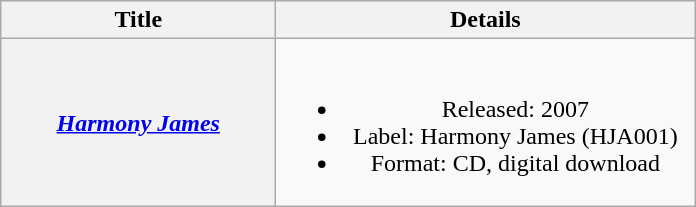<table class="wikitable plainrowheaders" style="text-align:center;" border="1">
<tr>
<th scope="col" style="width:11em;">Title</th>
<th scope="col" style="width:17em;">Details</th>
</tr>
<tr>
<th scope="row"><em><a href='#'>Harmony James</a></em></th>
<td><br><ul><li>Released: 2007</li><li>Label: Harmony James (HJA001)</li><li>Format: CD, digital download</li></ul></td>
</tr>
</table>
